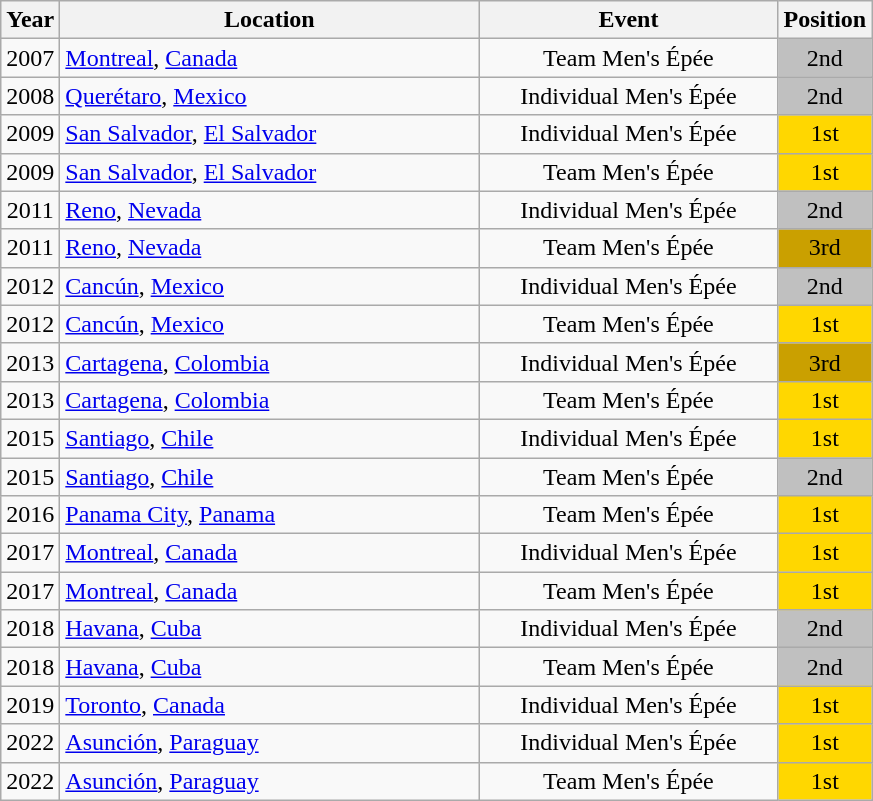<table class="wikitable" style="text-align:center;">
<tr>
<th>Year</th>
<th style="width:17em">Location</th>
<th style="width:12em">Event</th>
<th>Position</th>
</tr>
<tr>
<td>2007</td>
<td rowspan="1" align="left"> <a href='#'>Montreal</a>, <a href='#'>Canada</a></td>
<td>Team Men's Épée</td>
<td bgcolor="silver">2nd</td>
</tr>
<tr>
<td>2008</td>
<td rowspan="1" align="left"> <a href='#'>Querétaro</a>, <a href='#'>Mexico</a></td>
<td>Individual Men's Épée</td>
<td bgcolor="silver">2nd</td>
</tr>
<tr>
<td>2009</td>
<td rowspan="1" align="left"> <a href='#'>San Salvador</a>, <a href='#'>El Salvador</a></td>
<td>Individual Men's Épée</td>
<td bgcolor="gold">1st</td>
</tr>
<tr>
<td>2009</td>
<td rowspan="1" align="left"> <a href='#'>San Salvador</a>, <a href='#'>El Salvador</a></td>
<td>Team Men's Épée</td>
<td bgcolor="gold">1st</td>
</tr>
<tr>
<td>2011</td>
<td rowspan="1" align="left"> <a href='#'>Reno</a>, <a href='#'>Nevada</a></td>
<td>Individual Men's Épée</td>
<td bgcolor="silver">2nd</td>
</tr>
<tr>
<td>2011</td>
<td rowspan="1" align="left"> <a href='#'>Reno</a>, <a href='#'>Nevada</a></td>
<td>Team Men's Épée</td>
<td bgcolor="caramel">3rd</td>
</tr>
<tr>
<td>2012</td>
<td rowspan="1" align="left"> <a href='#'>Cancún</a>, <a href='#'>Mexico</a></td>
<td>Individual Men's Épée</td>
<td bgcolor="silver">2nd</td>
</tr>
<tr>
<td>2012</td>
<td rowspan="1" align="left"> <a href='#'>Cancún</a>, <a href='#'>Mexico</a></td>
<td>Team Men's Épée</td>
<td bgcolor="gold">1st</td>
</tr>
<tr>
<td>2013</td>
<td rowspan="1" align="left"> <a href='#'>Cartagena</a>, <a href='#'>Colombia</a></td>
<td>Individual Men's Épée</td>
<td bgcolor="caramel">3rd</td>
</tr>
<tr>
<td>2013</td>
<td rowspan="1" align="left"> <a href='#'>Cartagena</a>, <a href='#'>Colombia</a></td>
<td>Team Men's Épée</td>
<td bgcolor="gold">1st</td>
</tr>
<tr>
<td>2015</td>
<td rowspan="1" align="left"> <a href='#'>Santiago</a>, <a href='#'>Chile</a></td>
<td>Individual Men's Épée</td>
<td bgcolor="gold">1st</td>
</tr>
<tr>
<td>2015</td>
<td rowspan="1" align="left"> <a href='#'>Santiago</a>, <a href='#'>Chile</a></td>
<td>Team Men's Épée</td>
<td bgcolor="silver">2nd</td>
</tr>
<tr>
<td>2016</td>
<td rowspan="1" align="left"> <a href='#'>Panama City</a>, <a href='#'>Panama</a></td>
<td>Team Men's Épée</td>
<td bgcolor="gold">1st</td>
</tr>
<tr>
<td rowspan="1">2017</td>
<td rowspan="1" align="left"> <a href='#'>Montreal</a>, <a href='#'>Canada</a></td>
<td>Individual Men's Épée</td>
<td bgcolor="gold">1st</td>
</tr>
<tr>
<td rowspan="1">2017</td>
<td rowspan="1" align="left"> <a href='#'>Montreal</a>, <a href='#'>Canada</a></td>
<td>Team Men's Épée</td>
<td bgcolor="gold">1st</td>
</tr>
<tr>
<td>2018</td>
<td rowspan="1" align="left"> <a href='#'>Havana</a>, <a href='#'>Cuba</a></td>
<td>Individual Men's Épée</td>
<td bgcolor="silver">2nd</td>
</tr>
<tr>
<td>2018</td>
<td rowspan="1" align="left"> <a href='#'>Havana</a>, <a href='#'>Cuba</a></td>
<td>Team Men's Épée</td>
<td bgcolor="silver">2nd</td>
</tr>
<tr>
<td>2019</td>
<td rowspan="1" align="left"> <a href='#'>Toronto</a>, <a href='#'>Canada</a></td>
<td>Individual Men's Épée</td>
<td bgcolor="gold">1st</td>
</tr>
<tr>
<td>2022</td>
<td rowspan="1" align="left"> <a href='#'>Asunción</a>, <a href='#'>Paraguay</a></td>
<td>Individual Men's Épée</td>
<td bgcolor="gold">1st</td>
</tr>
<tr>
<td>2022</td>
<td rowspan="1" align="left"> <a href='#'>Asunción</a>, <a href='#'>Paraguay</a></td>
<td>Team Men's Épée</td>
<td bgcolor="gold">1st</td>
</tr>
</table>
